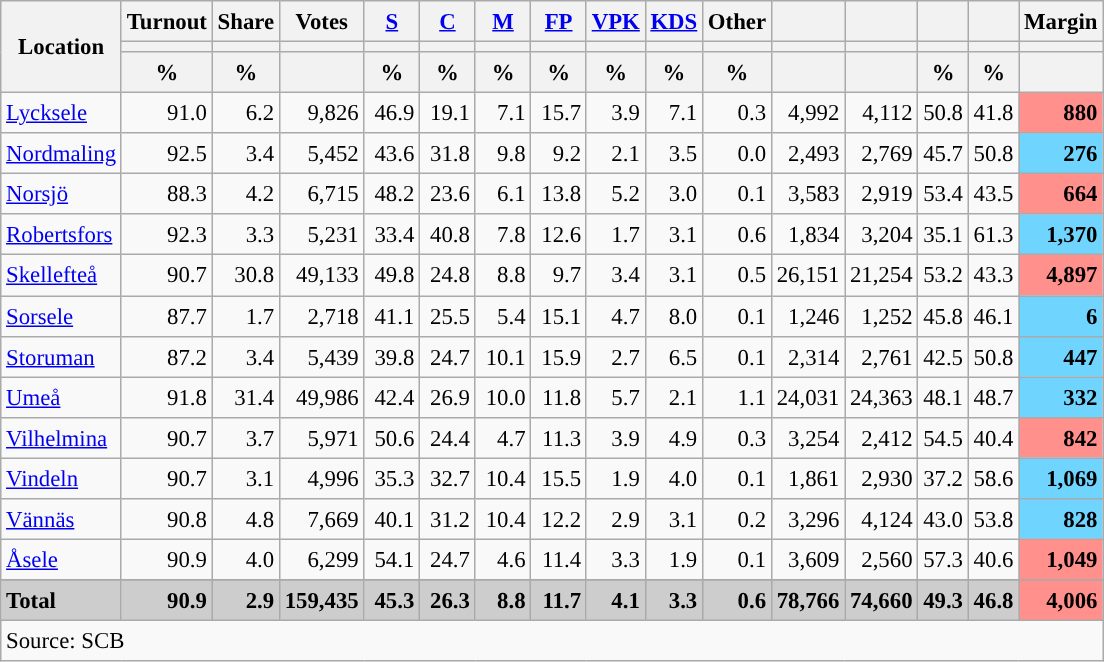<table class="wikitable sortable" style="text-align:right; font-size:95%; line-height:20px;">
<tr>
<th rowspan="3">Location</th>
<th>Turnout</th>
<th>Share</th>
<th>Votes</th>
<th width="30px" class="unsortable"><a href='#'>S</a></th>
<th width="30px" class="unsortable"><a href='#'>C</a></th>
<th width="30px" class="unsortable"><a href='#'>M</a></th>
<th width="30px" class="unsortable"><a href='#'>FP</a></th>
<th width="30px" class="unsortable"><a href='#'>VPK</a></th>
<th width="30px" class="unsortable"><a href='#'>KDS</a></th>
<th width="30px" class="unsortable">Other</th>
<th></th>
<th></th>
<th></th>
<th></th>
<th>Margin</th>
</tr>
<tr>
<th></th>
<th></th>
<th></th>
<th style="background:"></th>
<th style="background:"></th>
<th style="background:"></th>
<th style="background:"></th>
<th style="background:"></th>
<th style="background:"></th>
<th style="background:"></th>
<th style="background:"></th>
<th style="background:"></th>
<th style="background:"></th>
<th style="background:"></th>
<th></th>
</tr>
<tr>
<th data-sort-type="number">%</th>
<th data-sort-type="number">%</th>
<th></th>
<th data-sort-type="number">%</th>
<th data-sort-type="number">%</th>
<th data-sort-type="number">%</th>
<th data-sort-type="number">%</th>
<th data-sort-type="number">%</th>
<th data-sort-type="number">%</th>
<th data-sort-type="number">%</th>
<th data-sort-type="number"></th>
<th data-sort-type="number"></th>
<th data-sort-type="number">%</th>
<th data-sort-type="number">%</th>
<th data-sort-type="number"></th>
</tr>
<tr>
<td align=left><a href='#'>Lycksele</a></td>
<td>91.0</td>
<td>6.2</td>
<td>9,826</td>
<td>46.9</td>
<td>19.1</td>
<td>7.1</td>
<td>15.7</td>
<td>3.9</td>
<td>7.1</td>
<td>0.3</td>
<td>4,992</td>
<td>4,112</td>
<td>50.8</td>
<td>41.8</td>
<td bgcolor=#ff908c><strong>880</strong></td>
</tr>
<tr>
<td align=left><a href='#'>Nordmaling</a></td>
<td>92.5</td>
<td>3.4</td>
<td>5,452</td>
<td>43.6</td>
<td>31.8</td>
<td>9.8</td>
<td>9.2</td>
<td>2.1</td>
<td>3.5</td>
<td>0.0</td>
<td>2,493</td>
<td>2,769</td>
<td>45.7</td>
<td>50.8</td>
<td bgcolor=#6fd5fe><strong>276</strong></td>
</tr>
<tr>
<td align=left><a href='#'>Norsjö</a></td>
<td>88.3</td>
<td>4.2</td>
<td>6,715</td>
<td>48.2</td>
<td>23.6</td>
<td>6.1</td>
<td>13.8</td>
<td>5.2</td>
<td>3.0</td>
<td>0.1</td>
<td>3,583</td>
<td>2,919</td>
<td>53.4</td>
<td>43.5</td>
<td bgcolor=#ff908c><strong>664</strong></td>
</tr>
<tr>
<td align=left><a href='#'>Robertsfors</a></td>
<td>92.3</td>
<td>3.3</td>
<td>5,231</td>
<td>33.4</td>
<td>40.8</td>
<td>7.8</td>
<td>12.6</td>
<td>1.7</td>
<td>3.1</td>
<td>0.6</td>
<td>1,834</td>
<td>3,204</td>
<td>35.1</td>
<td>61.3</td>
<td bgcolor=#6fd5fe><strong>1,370</strong></td>
</tr>
<tr>
<td align=left><a href='#'>Skellefteå</a></td>
<td>90.7</td>
<td>30.8</td>
<td>49,133</td>
<td>49.8</td>
<td>24.8</td>
<td>8.8</td>
<td>9.7</td>
<td>3.4</td>
<td>3.1</td>
<td>0.5</td>
<td>26,151</td>
<td>21,254</td>
<td>53.2</td>
<td>43.3</td>
<td bgcolor=#ff908c><strong>4,897</strong></td>
</tr>
<tr>
<td align=left><a href='#'>Sorsele</a></td>
<td>87.7</td>
<td>1.7</td>
<td>2,718</td>
<td>41.1</td>
<td>25.5</td>
<td>5.4</td>
<td>15.1</td>
<td>4.7</td>
<td>8.0</td>
<td>0.1</td>
<td>1,246</td>
<td>1,252</td>
<td>45.8</td>
<td>46.1</td>
<td bgcolor=#6fd5fe><strong>6</strong></td>
</tr>
<tr>
<td align=left><a href='#'>Storuman</a></td>
<td>87.2</td>
<td>3.4</td>
<td>5,439</td>
<td>39.8</td>
<td>24.7</td>
<td>10.1</td>
<td>15.9</td>
<td>2.7</td>
<td>6.5</td>
<td>0.1</td>
<td>2,314</td>
<td>2,761</td>
<td>42.5</td>
<td>50.8</td>
<td bgcolor=#6fd5fe><strong>447</strong></td>
</tr>
<tr>
<td align=left><a href='#'>Umeå</a></td>
<td>91.8</td>
<td>31.4</td>
<td>49,986</td>
<td>42.4</td>
<td>26.9</td>
<td>10.0</td>
<td>11.8</td>
<td>5.7</td>
<td>2.1</td>
<td>1.1</td>
<td>24,031</td>
<td>24,363</td>
<td>48.1</td>
<td>48.7</td>
<td bgcolor=#6fd5fe><strong>332</strong></td>
</tr>
<tr>
<td align=left><a href='#'>Vilhelmina</a></td>
<td>90.7</td>
<td>3.7</td>
<td>5,971</td>
<td>50.6</td>
<td>24.4</td>
<td>4.7</td>
<td>11.3</td>
<td>3.9</td>
<td>4.9</td>
<td>0.3</td>
<td>3,254</td>
<td>2,412</td>
<td>54.5</td>
<td>40.4</td>
<td bgcolor=#ff908c><strong>842</strong></td>
</tr>
<tr>
<td align=left><a href='#'>Vindeln</a></td>
<td>90.7</td>
<td>3.1</td>
<td>4,996</td>
<td>35.3</td>
<td>32.7</td>
<td>10.4</td>
<td>15.5</td>
<td>1.9</td>
<td>4.0</td>
<td>0.1</td>
<td>1,861</td>
<td>2,930</td>
<td>37.2</td>
<td>58.6</td>
<td bgcolor=#6fd5fe><strong>1,069</strong></td>
</tr>
<tr>
<td align=left><a href='#'>Vännäs</a></td>
<td>90.8</td>
<td>4.8</td>
<td>7,669</td>
<td>40.1</td>
<td>31.2</td>
<td>10.4</td>
<td>12.2</td>
<td>2.9</td>
<td>3.1</td>
<td>0.2</td>
<td>3,296</td>
<td>4,124</td>
<td>43.0</td>
<td>53.8</td>
<td bgcolor=#6fd5fe><strong>828</strong></td>
</tr>
<tr>
<td align=left><a href='#'>Åsele</a></td>
<td>90.9</td>
<td>4.0</td>
<td>6,299</td>
<td>54.1</td>
<td>24.7</td>
<td>4.6</td>
<td>11.4</td>
<td>3.3</td>
<td>1.9</td>
<td>0.1</td>
<td>3,609</td>
<td>2,560</td>
<td>57.3</td>
<td>40.6</td>
<td bgcolor=#ff908c><strong>1,049</strong></td>
</tr>
<tr>
</tr>
<tr style="background:#CDCDCD;">
<td align=left><strong>Total</strong></td>
<td><strong>90.9</strong></td>
<td><strong>2.9</strong></td>
<td><strong>159,435</strong></td>
<td><strong>45.3</strong></td>
<td><strong>26.3</strong></td>
<td><strong>8.8</strong></td>
<td><strong>11.7</strong></td>
<td><strong>4.1</strong></td>
<td><strong>3.3</strong></td>
<td><strong>0.6</strong></td>
<td><strong>78,766</strong></td>
<td><strong>74,660</strong></td>
<td><strong>49.3</strong></td>
<td><strong>46.8</strong></td>
<td bgcolor=#ff908c><strong>4,006</strong></td>
</tr>
<tr>
<td align=left colspan=16>Source: SCB </td>
</tr>
</table>
